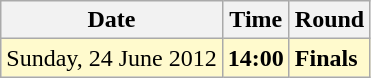<table class="wikitable">
<tr>
<th>Date</th>
<th>Time</th>
<th>Round</th>
</tr>
<tr>
<td style=background:lemonchiffon>Sunday, 24 June 2012</td>
<td style=background:lemonchiffon><strong>14:00</strong></td>
<td style=background:lemonchiffon><strong>Finals</strong></td>
</tr>
</table>
